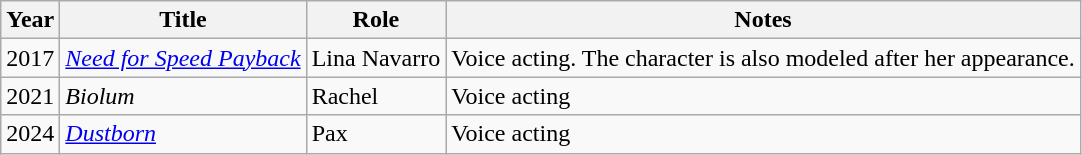<table class="wikitable sortable">
<tr>
<th>Year</th>
<th>Title</th>
<th>Role</th>
<th class="unsortable">Notes</th>
</tr>
<tr>
<td>2017</td>
<td><em><a href='#'>Need for Speed Payback</a></em></td>
<td>Lina Navarro</td>
<td>Voice acting. The character is also modeled after her appearance.</td>
</tr>
<tr>
<td>2021</td>
<td><em>Biolum</em></td>
<td>Rachel</td>
<td>Voice acting</td>
</tr>
<tr>
<td>2024</td>
<td><em><a href='#'>Dustborn</a></em></td>
<td>Pax</td>
<td>Voice acting</td>
</tr>
</table>
